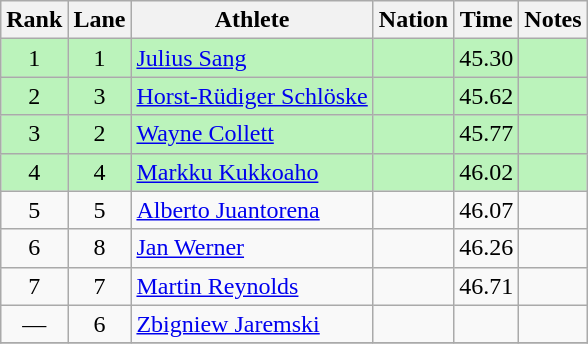<table class="wikitable sortable" style="text-align:center">
<tr>
<th>Rank</th>
<th>Lane</th>
<th>Athlete</th>
<th>Nation</th>
<th>Time</th>
<th>Notes</th>
</tr>
<tr bgcolor=bbf3bb>
<td>1</td>
<td>1</td>
<td align=left><a href='#'>Julius Sang</a></td>
<td align=left></td>
<td>45.30</td>
<td></td>
</tr>
<tr bgcolor=bbf3bb>
<td>2</td>
<td>3</td>
<td align=left><a href='#'>Horst-Rüdiger Schlöske</a></td>
<td align=left></td>
<td>45.62</td>
<td></td>
</tr>
<tr bgcolor=bbf3bb>
<td>3</td>
<td>2</td>
<td align=left><a href='#'>Wayne Collett</a></td>
<td align=left></td>
<td>45.77</td>
<td></td>
</tr>
<tr bgcolor=bbf3bb>
<td>4</td>
<td>4</td>
<td align=left><a href='#'>Markku Kukkoaho</a></td>
<td align=left></td>
<td>46.02</td>
<td></td>
</tr>
<tr>
<td>5</td>
<td>5</td>
<td align=left><a href='#'>Alberto Juantorena</a></td>
<td align=left></td>
<td>46.07</td>
<td></td>
</tr>
<tr>
<td>6</td>
<td>8</td>
<td align=left><a href='#'>Jan Werner</a></td>
<td align=left></td>
<td>46.26</td>
<td></td>
</tr>
<tr>
<td>7</td>
<td>7</td>
<td align=left><a href='#'>Martin Reynolds</a></td>
<td align=left></td>
<td>46.71</td>
<td></td>
</tr>
<tr>
<td data-sort-value=8>—</td>
<td>6</td>
<td align=left><a href='#'>Zbigniew Jaremski</a></td>
<td align=left></td>
<td></td>
<td></td>
</tr>
<tr>
</tr>
</table>
